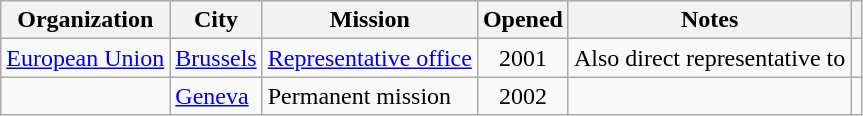<table class="wikitable sortable">
<tr>
<th scope="col">Organization</th>
<th scope="col">City</th>
<th scope="col">Mission</th>
<th scope="col">Opened</th>
<th scope="col" class="unsortable">Notes</th>
<th scope="col" class="unsortable"></th>
</tr>
<tr>
<td> <a href='#'>European Union</a></td>
<td><a href='#'>Brussels</a></td>
<td><a href='#'>Representative office</a></td>
<td style="text-align:center;">2001</td>
<td>Also direct representative to <br></td>
<td style="text-align:center;"></td>
</tr>
<tr>
<td></td>
<td><a href='#'>Geneva</a></td>
<td>Permanent mission</td>
<td style="text-align:center;">2002</td>
<td></td>
<td style="text-align:center;"></td>
</tr>
</table>
